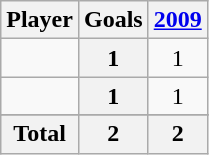<table class="wikitable sortable" style="text-align:center;">
<tr>
<th>Player</th>
<th>Goals</th>
<th><a href='#'>2009</a></th>
</tr>
<tr>
<td align="left"></td>
<th>1</th>
<td>1</td>
</tr>
<tr>
<td align="left"></td>
<th>1</th>
<td>1</td>
</tr>
<tr>
</tr>
<tr class="sortbottom">
<th>Total</th>
<th>2</th>
<th>2</th>
</tr>
</table>
